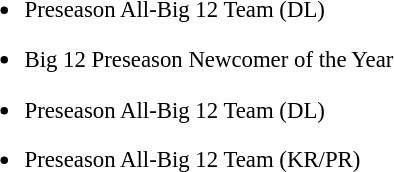<table class="toccolours" style="text-align: left;">
<tr>
<td style="font-size:95%; vertical-align:top;"><br><ul><li>Preseason All-Big 12 Team (DL)</li></ul><ul><li>Big 12 Preseason Newcomer of the Year</li></ul><ul><li>Preseason All-Big 12 Team (DL)</li></ul><ul><li>Preseason All-Big 12 Team (KR/PR)</li></ul></td>
</tr>
</table>
